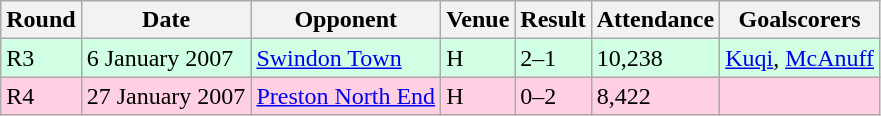<table class="wikitable">
<tr>
<th>Round</th>
<th>Date</th>
<th>Opponent</th>
<th>Venue</th>
<th>Result</th>
<th>Attendance</th>
<th>Goalscorers</th>
</tr>
<tr style="background-color: #d0ffe3;">
<td>R3</td>
<td>6 January 2007</td>
<td><a href='#'>Swindon Town</a></td>
<td>H</td>
<td>2–1</td>
<td>10,238</td>
<td><a href='#'>Kuqi</a>, <a href='#'>McAnuff</a></td>
</tr>
<tr style="background-color: #ffd0e3;">
<td>R4</td>
<td>27 January 2007</td>
<td><a href='#'>Preston North End</a></td>
<td>H</td>
<td>0–2</td>
<td>8,422</td>
<td></td>
</tr>
</table>
